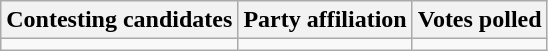<table class="wikitable sortable">
<tr>
<th>Contesting candidates</th>
<th>Party affiliation</th>
<th>Votes polled</th>
</tr>
<tr>
<td></td>
<td></td>
<td></td>
</tr>
</table>
